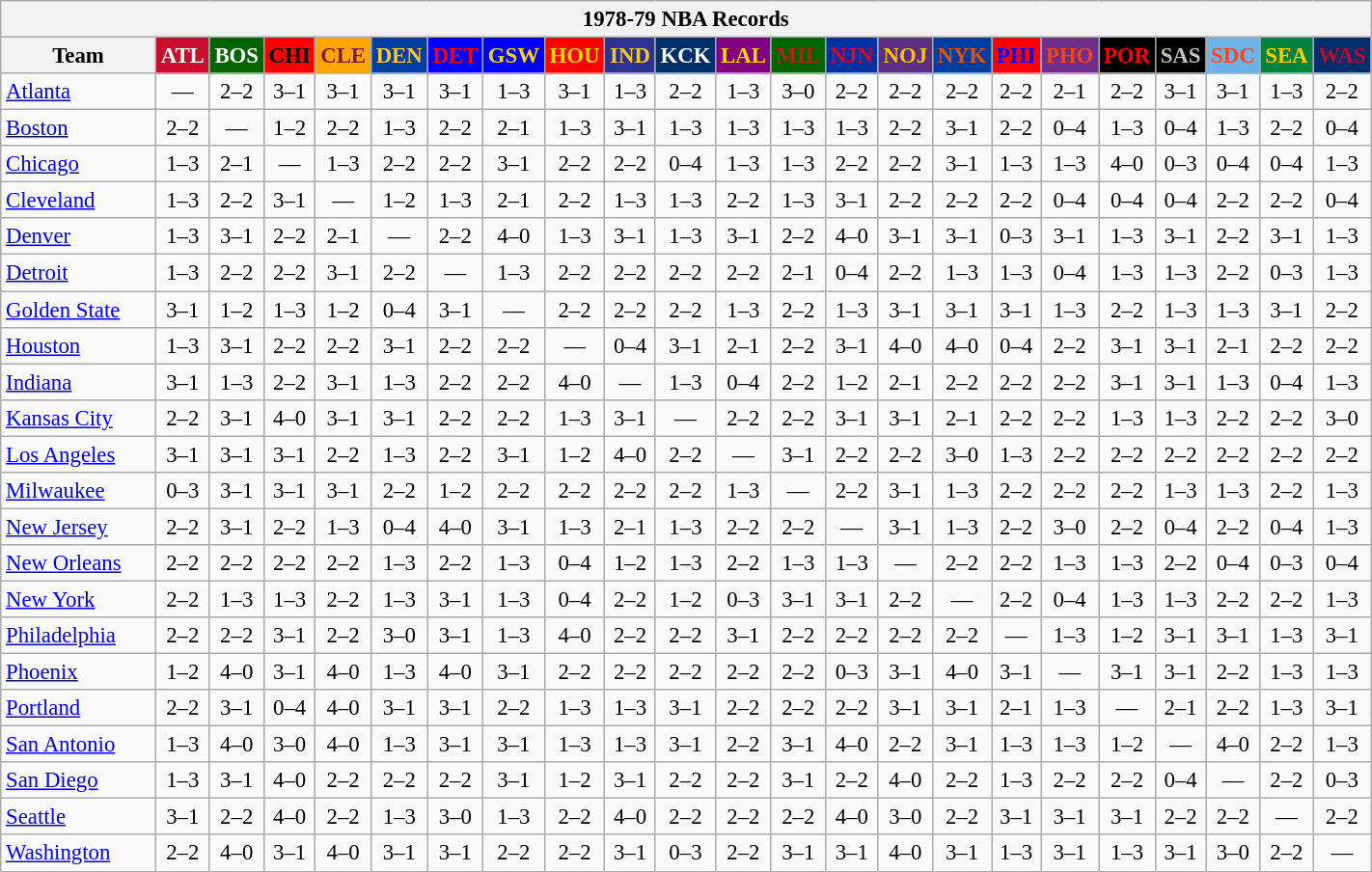<table class="wikitable" style="font-size:95%; text-align:center;">
<tr>
<th colspan=23>1978-79 NBA Records</th>
</tr>
<tr>
<th width=100>Team</th>
<th style="background:#C90F2E;color:#FFFFFF;width=35">ATL</th>
<th style="background:#006400;color:#FFFFFF;width=35">BOS</th>
<th style="background:#FF0000;color:#000000;width=35">CHI</th>
<th style="background:#FFA402;color:#77222F;width=35">CLE</th>
<th style="background:#003EA4;color:#FDC835;width=35">DEN</th>
<th style="background:#0000FF;color:#FF0000;width=35">DET</th>
<th style="background:#0000FF;color:#FFD700;width=35">GSW</th>
<th style="background:#FF0000;color:#FFD700;width=35">HOU</th>
<th style="background:#2C3294;color:#FCC624;width=35">IND</th>
<th style="background:#012F6B;color:#FFFFFF;width=35">KCK</th>
<th style="background:#800080;color:#FFD700;width=35">LAL</th>
<th style="background:#006400;color:#B22222;width=35">MIL</th>
<th style="background:#0032A1;color:#E5002B;width=35">NJN</th>
<th style="background:#5C2F83;color:#FCC200;width=35">NOJ</th>
<th style="background:#003EA4;color:#E35208;width=35">NYK</th>
<th style="background:#FF0000;color:#0000FF;width=35">PHI</th>
<th style="background:#702F8B;color:#FA4417;width=35">PHO</th>
<th style="background:#000000;color:#FF0000;width=35">POR</th>
<th style="background:#000000;color:#C0C0C0;width=35">SAS</th>
<th style="background:#6BB3E6;color:#FA4518;width=35">SDC</th>
<th style="background:#00843D;color:#FFCD01;width=35">SEA</th>
<th style="background:#012F6D;color:#BA0C2F;width=35">WAS</th>
</tr>
<tr>
<td style="text-align:left;"><a href='#'>Atlanta</a></td>
<td>—</td>
<td>2–2</td>
<td>3–1</td>
<td>3–1</td>
<td>3–1</td>
<td>3–1</td>
<td>1–3</td>
<td>3–1</td>
<td>1–3</td>
<td>2–2</td>
<td>1–3</td>
<td>3–0</td>
<td>2–2</td>
<td>2–2</td>
<td>2–2</td>
<td>2–2</td>
<td>2–1</td>
<td>2–2</td>
<td>3–1</td>
<td>3–1</td>
<td>1–3</td>
<td>2–2</td>
</tr>
<tr>
<td style="text-align:left;"><a href='#'>Boston</a></td>
<td>2–2</td>
<td>—</td>
<td>1–2</td>
<td>2–2</td>
<td>1–3</td>
<td>2–2</td>
<td>2–1</td>
<td>1–3</td>
<td>3–1</td>
<td>1–3</td>
<td>1–3</td>
<td>1–3</td>
<td>1–3</td>
<td>2–2</td>
<td>3–1</td>
<td>2–2</td>
<td>0–4</td>
<td>1–3</td>
<td>0–4</td>
<td>1–3</td>
<td>2–2</td>
<td>0–4</td>
</tr>
<tr>
<td style="text-align:left;"><a href='#'>Chicago</a></td>
<td>1–3</td>
<td>2–1</td>
<td>—</td>
<td>1–3</td>
<td>2–2</td>
<td>2–2</td>
<td>3–1</td>
<td>2–2</td>
<td>2–2</td>
<td>0–4</td>
<td>1–3</td>
<td>1–3</td>
<td>2–2</td>
<td>2–2</td>
<td>3–1</td>
<td>1–3</td>
<td>1–3</td>
<td>4–0</td>
<td>0–3</td>
<td>0–4</td>
<td>0–4</td>
<td>1–3</td>
</tr>
<tr>
<td style="text-align:left;"><a href='#'>Cleveland</a></td>
<td>1–3</td>
<td>2–2</td>
<td>3–1</td>
<td>—</td>
<td>1–2</td>
<td>1–3</td>
<td>2–1</td>
<td>2–2</td>
<td>1–3</td>
<td>1–3</td>
<td>2–2</td>
<td>1–3</td>
<td>3–1</td>
<td>2–2</td>
<td>2–2</td>
<td>2–2</td>
<td>0–4</td>
<td>0–4</td>
<td>0–4</td>
<td>2–2</td>
<td>2–2</td>
<td>0–4</td>
</tr>
<tr>
<td style="text-align:left;"><a href='#'>Denver</a></td>
<td>1–3</td>
<td>3–1</td>
<td>2–2</td>
<td>2–1</td>
<td>—</td>
<td>2–2</td>
<td>4–0</td>
<td>1–3</td>
<td>3–1</td>
<td>1–3</td>
<td>3–1</td>
<td>2–2</td>
<td>4–0</td>
<td>3–1</td>
<td>3–1</td>
<td>0–3</td>
<td>3–1</td>
<td>1–3</td>
<td>3–1</td>
<td>2–2</td>
<td>3–1</td>
<td>1–3</td>
</tr>
<tr>
<td style="text-align:left;"><a href='#'>Detroit</a></td>
<td>1–3</td>
<td>2–2</td>
<td>2–2</td>
<td>3–1</td>
<td>2–2</td>
<td>—</td>
<td>1–3</td>
<td>2–2</td>
<td>2–2</td>
<td>2–2</td>
<td>2–2</td>
<td>2–1</td>
<td>0–4</td>
<td>2–2</td>
<td>1–3</td>
<td>1–3</td>
<td>0–4</td>
<td>1–3</td>
<td>1–3</td>
<td>2–2</td>
<td>0–3</td>
<td>1–3</td>
</tr>
<tr>
<td style="text-align:left;"><a href='#'>Golden State</a></td>
<td>3–1</td>
<td>1–2</td>
<td>1–3</td>
<td>1–2</td>
<td>0–4</td>
<td>3–1</td>
<td>—</td>
<td>2–2</td>
<td>2–2</td>
<td>2–2</td>
<td>1–3</td>
<td>2–2</td>
<td>1–3</td>
<td>3–1</td>
<td>3–1</td>
<td>3–1</td>
<td>1–3</td>
<td>2–2</td>
<td>1–3</td>
<td>1–3</td>
<td>3–1</td>
<td>2–2</td>
</tr>
<tr>
<td style="text-align:left;"><a href='#'>Houston</a></td>
<td>1–3</td>
<td>3–1</td>
<td>2–2</td>
<td>2–2</td>
<td>3–1</td>
<td>2–2</td>
<td>2–2</td>
<td>—</td>
<td>0–4</td>
<td>3–1</td>
<td>2–1</td>
<td>2–2</td>
<td>3–1</td>
<td>4–0</td>
<td>4–0</td>
<td>0–4</td>
<td>2–2</td>
<td>3–1</td>
<td>3–1</td>
<td>2–1</td>
<td>2–2</td>
<td>2–2</td>
</tr>
<tr>
<td style="text-align:left;"><a href='#'>Indiana</a></td>
<td>3–1</td>
<td>1–3</td>
<td>2–2</td>
<td>3–1</td>
<td>1–3</td>
<td>2–2</td>
<td>2–2</td>
<td>4–0</td>
<td>—</td>
<td>1–3</td>
<td>0–4</td>
<td>2–2</td>
<td>1–2</td>
<td>2–1</td>
<td>2–2</td>
<td>2–2</td>
<td>2–2</td>
<td>3–1</td>
<td>3–1</td>
<td>1–3</td>
<td>0–4</td>
<td>1–3</td>
</tr>
<tr>
<td style="text-align:left;"><a href='#'>Kansas City</a></td>
<td>2–2</td>
<td>3–1</td>
<td>4–0</td>
<td>3–1</td>
<td>3–1</td>
<td>2–2</td>
<td>2–2</td>
<td>1–3</td>
<td>3–1</td>
<td>—</td>
<td>2–2</td>
<td>2–2</td>
<td>3–1</td>
<td>3–1</td>
<td>2–1</td>
<td>2–2</td>
<td>2–2</td>
<td>1–3</td>
<td>1–3</td>
<td>2–2</td>
<td>2–2</td>
<td>3–0</td>
</tr>
<tr>
<td style="text-align:left;"><a href='#'>Los Angeles</a></td>
<td>3–1</td>
<td>3–1</td>
<td>3–1</td>
<td>2–2</td>
<td>1–3</td>
<td>2–2</td>
<td>3–1</td>
<td>1–2</td>
<td>4–0</td>
<td>2–2</td>
<td>—</td>
<td>3–1</td>
<td>2–2</td>
<td>2–2</td>
<td>3–0</td>
<td>1–3</td>
<td>2–2</td>
<td>2–2</td>
<td>2–2</td>
<td>2–2</td>
<td>2–2</td>
<td>2–2</td>
</tr>
<tr>
<td style="text-align:left;"><a href='#'>Milwaukee</a></td>
<td>0–3</td>
<td>3–1</td>
<td>3–1</td>
<td>3–1</td>
<td>2–2</td>
<td>1–2</td>
<td>2–2</td>
<td>2–2</td>
<td>2–2</td>
<td>2–2</td>
<td>1–3</td>
<td>—</td>
<td>2–2</td>
<td>3–1</td>
<td>1–3</td>
<td>2–2</td>
<td>2–2</td>
<td>2–2</td>
<td>1–3</td>
<td>1–3</td>
<td>2–2</td>
<td>1–3</td>
</tr>
<tr>
<td style="text-align:left;"><a href='#'>New Jersey</a></td>
<td>2–2</td>
<td>3–1</td>
<td>2–2</td>
<td>1–3</td>
<td>0–4</td>
<td>4–0</td>
<td>3–1</td>
<td>1–3</td>
<td>2–1</td>
<td>1–3</td>
<td>2–2</td>
<td>2–2</td>
<td>—</td>
<td>3–1</td>
<td>1–3</td>
<td>2–2</td>
<td>3–0</td>
<td>2–2</td>
<td>0–4</td>
<td>2–2</td>
<td>0–4</td>
<td>1–3</td>
</tr>
<tr>
<td style="text-align:left;"><a href='#'>New Orleans</a></td>
<td>2–2</td>
<td>2–2</td>
<td>2–2</td>
<td>2–2</td>
<td>1–3</td>
<td>2–2</td>
<td>1–3</td>
<td>0–4</td>
<td>1–2</td>
<td>1–3</td>
<td>2–2</td>
<td>1–3</td>
<td>1–3</td>
<td>—</td>
<td>2–2</td>
<td>2–2</td>
<td>1–3</td>
<td>1–3</td>
<td>2–2</td>
<td>0–4</td>
<td>0–3</td>
<td>0–4</td>
</tr>
<tr>
<td style="text-align:left;"><a href='#'>New York</a></td>
<td>2–2</td>
<td>1–3</td>
<td>1–3</td>
<td>2–2</td>
<td>1–3</td>
<td>3–1</td>
<td>1–3</td>
<td>0–4</td>
<td>2–2</td>
<td>1–2</td>
<td>0–3</td>
<td>3–1</td>
<td>3–1</td>
<td>2–2</td>
<td>—</td>
<td>2–2</td>
<td>0–4</td>
<td>1–3</td>
<td>1–3</td>
<td>2–2</td>
<td>2–2</td>
<td>1–3</td>
</tr>
<tr>
<td style="text-align:left;"><a href='#'>Philadelphia</a></td>
<td>2–2</td>
<td>2–2</td>
<td>3–1</td>
<td>2–2</td>
<td>3–0</td>
<td>3–1</td>
<td>1–3</td>
<td>4–0</td>
<td>2–2</td>
<td>2–2</td>
<td>3–1</td>
<td>2–2</td>
<td>2–2</td>
<td>2–2</td>
<td>2–2</td>
<td>—</td>
<td>1–3</td>
<td>1–2</td>
<td>3–1</td>
<td>3–1</td>
<td>1–3</td>
<td>3–1</td>
</tr>
<tr>
<td style="text-align:left;"><a href='#'>Phoenix</a></td>
<td>1–2</td>
<td>4–0</td>
<td>3–1</td>
<td>4–0</td>
<td>1–3</td>
<td>4–0</td>
<td>3–1</td>
<td>2–2</td>
<td>2–2</td>
<td>2–2</td>
<td>2–2</td>
<td>2–2</td>
<td>0–3</td>
<td>3–1</td>
<td>4–0</td>
<td>3–1</td>
<td>—</td>
<td>3–1</td>
<td>3–1</td>
<td>2–2</td>
<td>1–3</td>
<td>1–3</td>
</tr>
<tr>
<td style="text-align:left;"><a href='#'>Portland</a></td>
<td>2–2</td>
<td>3–1</td>
<td>0–4</td>
<td>4–0</td>
<td>3–1</td>
<td>3–1</td>
<td>2–2</td>
<td>1–3</td>
<td>1–3</td>
<td>3–1</td>
<td>2–2</td>
<td>2–2</td>
<td>2–2</td>
<td>3–1</td>
<td>3–1</td>
<td>2–1</td>
<td>1–3</td>
<td>—</td>
<td>2–1</td>
<td>2–2</td>
<td>1–3</td>
<td>3–1</td>
</tr>
<tr>
<td style="text-align:left;"><a href='#'>San Antonio</a></td>
<td>1–3</td>
<td>4–0</td>
<td>3–0</td>
<td>4–0</td>
<td>1–3</td>
<td>3–1</td>
<td>3–1</td>
<td>1–3</td>
<td>1–3</td>
<td>3–1</td>
<td>2–2</td>
<td>3–1</td>
<td>4–0</td>
<td>2–2</td>
<td>3–1</td>
<td>1–3</td>
<td>1–3</td>
<td>1–2</td>
<td>—</td>
<td>4–0</td>
<td>2–2</td>
<td>1–3</td>
</tr>
<tr>
<td style="text-align:left;"><a href='#'>San Diego</a></td>
<td>1–3</td>
<td>3–1</td>
<td>4–0</td>
<td>2–2</td>
<td>2–2</td>
<td>2–2</td>
<td>3–1</td>
<td>1–2</td>
<td>3–1</td>
<td>2–2</td>
<td>2–2</td>
<td>3–1</td>
<td>2–2</td>
<td>4–0</td>
<td>2–2</td>
<td>1–3</td>
<td>2–2</td>
<td>2–2</td>
<td>0–4</td>
<td>—</td>
<td>2–2</td>
<td>0–3</td>
</tr>
<tr>
<td style="text-align:left;"><a href='#'>Seattle</a></td>
<td>3–1</td>
<td>2–2</td>
<td>4–0</td>
<td>2–2</td>
<td>1–3</td>
<td>3–0</td>
<td>1–3</td>
<td>2–2</td>
<td>4–0</td>
<td>2–2</td>
<td>2–2</td>
<td>2–2</td>
<td>4–0</td>
<td>3–0</td>
<td>2–2</td>
<td>3–1</td>
<td>3–1</td>
<td>3–1</td>
<td>2–2</td>
<td>2–2</td>
<td>—</td>
<td>2–2</td>
</tr>
<tr>
<td style="text-align:left;"><a href='#'>Washington</a></td>
<td>2–2</td>
<td>4–0</td>
<td>3–1</td>
<td>4–0</td>
<td>3–1</td>
<td>3–1</td>
<td>2–2</td>
<td>2–2</td>
<td>3–1</td>
<td>0–3</td>
<td>2–2</td>
<td>3–1</td>
<td>3–1</td>
<td>4–0</td>
<td>3–1</td>
<td>1–3</td>
<td>3–1</td>
<td>1–3</td>
<td>3–1</td>
<td>3–0</td>
<td>2–2</td>
<td>—</td>
</tr>
</table>
